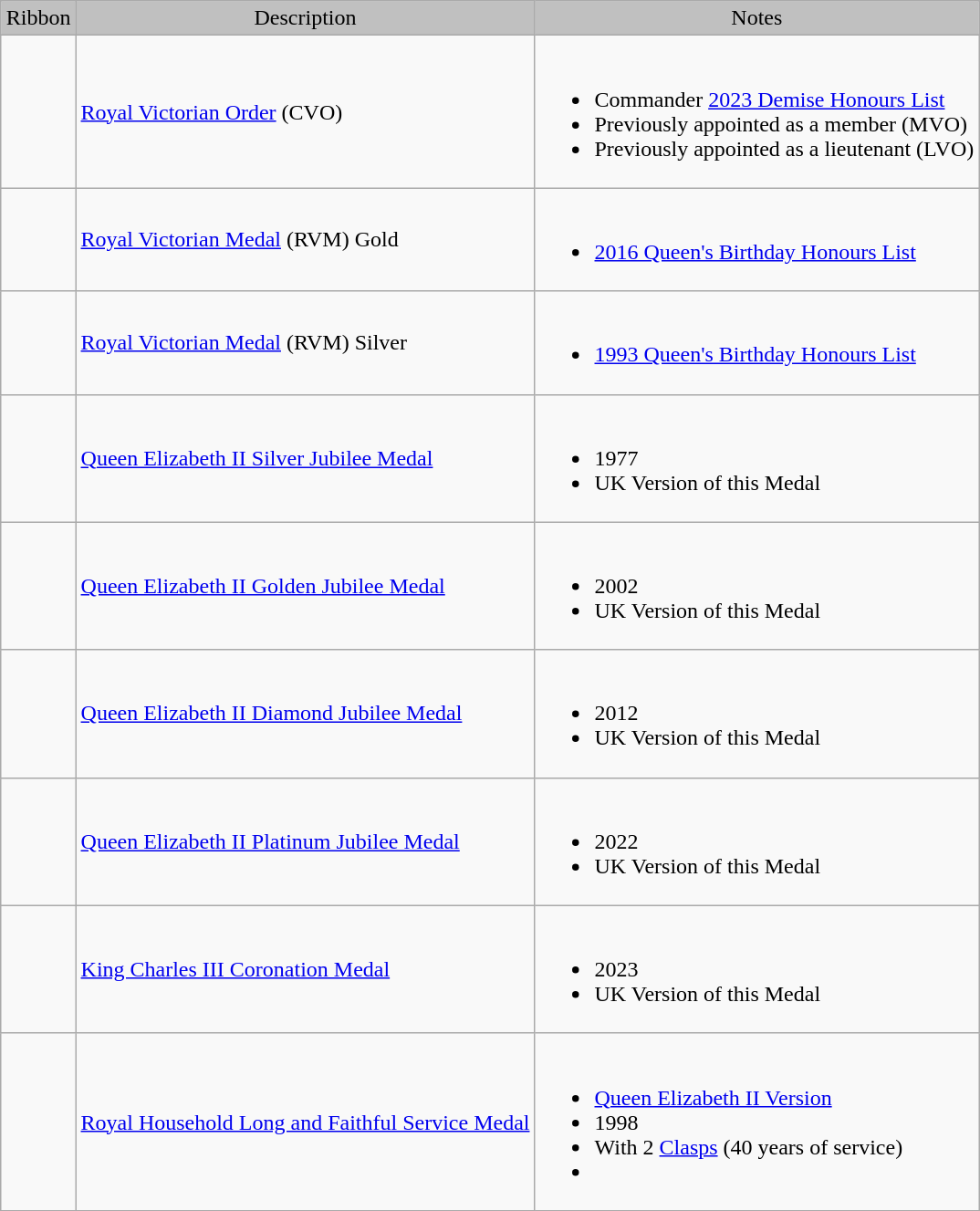<table class="wikitable" style="margin:1em auto;">
<tr style="background:silver;" align="center">
<td>Ribbon</td>
<td>Description</td>
<td>Notes</td>
</tr>
<tr>
<td></td>
<td><a href='#'>Royal Victorian Order</a> (CVO)</td>
<td><br><ul><li>Commander <a href='#'>2023 Demise Honours List</a></li><li>Previously appointed as a member (MVO)</li><li>Previously appointed as a lieutenant (LVO)</li></ul></td>
</tr>
<tr>
<td></td>
<td><a href='#'>Royal Victorian Medal</a> (RVM) Gold</td>
<td><br><ul><li><a href='#'>2016 Queen's Birthday Honours List</a></li></ul></td>
</tr>
<tr>
<td></td>
<td><a href='#'>Royal Victorian Medal</a> (RVM) Silver</td>
<td><br><ul><li><a href='#'>1993 Queen's Birthday Honours List</a></li></ul></td>
</tr>
<tr>
<td></td>
<td><a href='#'>Queen Elizabeth II Silver Jubilee Medal</a></td>
<td><br><ul><li>1977</li><li>UK Version of this Medal</li></ul></td>
</tr>
<tr>
<td></td>
<td><a href='#'>Queen Elizabeth II Golden Jubilee Medal</a></td>
<td><br><ul><li>2002</li><li>UK Version of this Medal</li></ul></td>
</tr>
<tr>
<td></td>
<td><a href='#'>Queen Elizabeth II Diamond Jubilee Medal</a></td>
<td><br><ul><li>2012</li><li>UK Version of this Medal</li></ul></td>
</tr>
<tr>
<td></td>
<td><a href='#'>Queen Elizabeth II Platinum Jubilee Medal</a></td>
<td><br><ul><li>2022</li><li>UK Version of this Medal</li></ul></td>
</tr>
<tr>
<td></td>
<td><a href='#'>King Charles III Coronation Medal</a></td>
<td><br><ul><li>2023</li><li>UK Version of this Medal</li></ul></td>
</tr>
<tr>
<td></td>
<td><a href='#'>Royal Household Long and Faithful Service Medal</a></td>
<td><br><ul><li><a href='#'>Queen Elizabeth II Version</a></li><li>1998</li><li>With 2 <a href='#'>Clasps</a> (40 years of service)</li><li></li></ul></td>
</tr>
<tr>
</tr>
</table>
